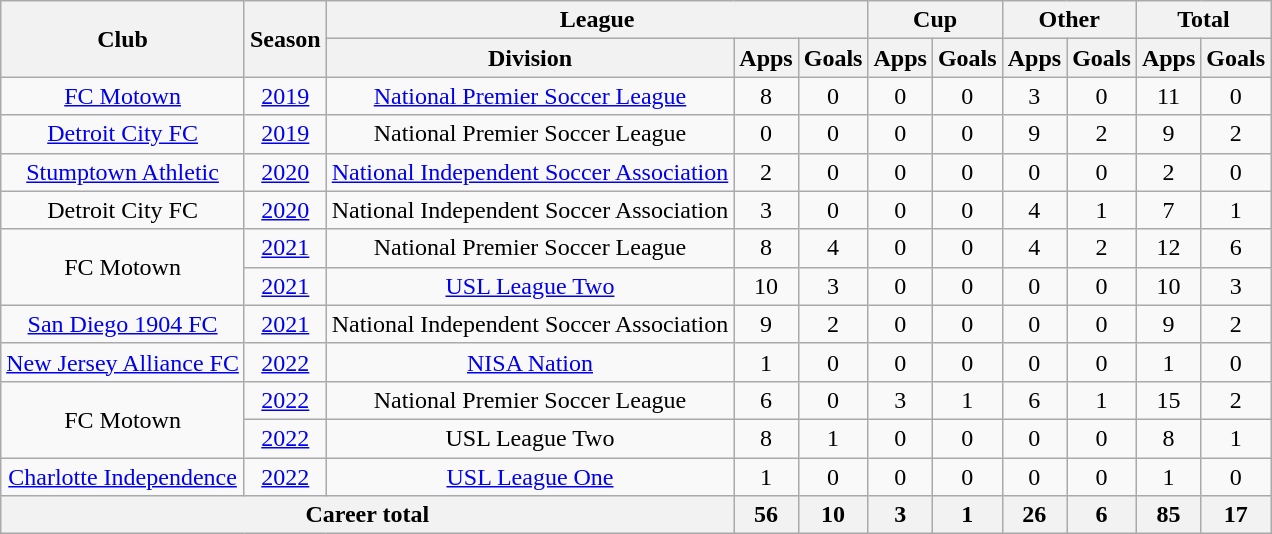<table class="wikitable" style="text-align: center;">
<tr>
<th rowspan="2">Club</th>
<th rowspan="2">Season</th>
<th colspan="3">League</th>
<th colspan="2">Cup</th>
<th colspan="2">Other</th>
<th colspan="2">Total</th>
</tr>
<tr>
<th>Division</th>
<th>Apps</th>
<th>Goals</th>
<th>Apps</th>
<th>Goals</th>
<th>Apps</th>
<th>Goals</th>
<th>Apps</th>
<th>Goals</th>
</tr>
<tr>
<td rowspan="1" valign="center"><a href='#'>FC Motown</a></td>
<td><a href='#'>2019</a></td>
<td Rowspan="1"><a href='#'>National Premier Soccer League</a></td>
<td>8</td>
<td>0</td>
<td>0</td>
<td>0</td>
<td>3</td>
<td>0</td>
<td>11</td>
<td>0</td>
</tr>
<tr>
<td rowspan="1" valign="center"><a href='#'>Detroit City FC</a></td>
<td><a href='#'>2019</a></td>
<td Rowspan="1">National Premier Soccer League</td>
<td>0</td>
<td>0</td>
<td>0</td>
<td>0</td>
<td>9</td>
<td>2</td>
<td>9</td>
<td>2</td>
</tr>
<tr>
<td rowspan="1" valign="center"><a href='#'>Stumptown Athletic</a></td>
<td><a href='#'>2020</a></td>
<td Rowspan="1"><a href='#'>National Independent Soccer Association</a></td>
<td>2</td>
<td>0</td>
<td>0</td>
<td>0</td>
<td>0</td>
<td>0</td>
<td>2</td>
<td>0</td>
</tr>
<tr>
<td rowspan="1" valign="center">Detroit City FC</td>
<td><a href='#'>2020</a></td>
<td Rowspan="1">National Independent Soccer Association</td>
<td>3</td>
<td>0</td>
<td>0</td>
<td>0</td>
<td>4</td>
<td>1</td>
<td>7</td>
<td>1</td>
</tr>
<tr>
<td rowspan="2" valign="center">FC Motown</td>
<td><a href='#'>2021</a></td>
<td Rowspan="1">National Premier Soccer League</td>
<td>8</td>
<td>4</td>
<td>0</td>
<td>0</td>
<td>4</td>
<td>2</td>
<td>12</td>
<td>6</td>
</tr>
<tr>
<td><a href='#'>2021</a></td>
<td Rowspan="1"><a href='#'>USL League Two</a></td>
<td>10</td>
<td>3</td>
<td>0</td>
<td>0</td>
<td>0</td>
<td>0</td>
<td>10</td>
<td>3</td>
</tr>
<tr>
<td rowspan="1" valign="center"><a href='#'>San Diego 1904 FC</a></td>
<td><a href='#'>2021</a></td>
<td Rowspan="1">National Independent Soccer Association</td>
<td>9</td>
<td>2</td>
<td>0</td>
<td>0</td>
<td>0</td>
<td>0</td>
<td>9</td>
<td>2</td>
</tr>
<tr>
<td rowspan="1" valign="center"><a href='#'>New Jersey Alliance FC</a></td>
<td><a href='#'>2022</a></td>
<td Rowspan="1"><a href='#'>NISA Nation</a></td>
<td>1</td>
<td>0</td>
<td>0</td>
<td>0</td>
<td>0</td>
<td>0</td>
<td>1</td>
<td>0</td>
</tr>
<tr>
<td rowspan="2" valign="center">FC Motown</td>
<td><a href='#'>2022</a></td>
<td Rowspan="1">National Premier Soccer League</td>
<td>6</td>
<td>0</td>
<td>3</td>
<td>1</td>
<td>6</td>
<td>1</td>
<td>15</td>
<td>2</td>
</tr>
<tr>
<td><a href='#'>2022</a></td>
<td Rowspan="1">USL League Two</td>
<td>8</td>
<td>1</td>
<td>0</td>
<td>0</td>
<td>0</td>
<td>0</td>
<td>8</td>
<td>1</td>
</tr>
<tr>
<td rowspan="1" valign="center"><a href='#'>Charlotte Independence</a></td>
<td><a href='#'>2022</a></td>
<td Rowspan="1"><a href='#'>USL League One</a></td>
<td>1</td>
<td>0</td>
<td>0</td>
<td>0</td>
<td>0</td>
<td>0</td>
<td>1</td>
<td>0</td>
</tr>
<tr>
<th colspan="3">Career total</th>
<th>56</th>
<th>10</th>
<th>3</th>
<th>1</th>
<th>26</th>
<th>6</th>
<th>85</th>
<th>17</th>
</tr>
</table>
